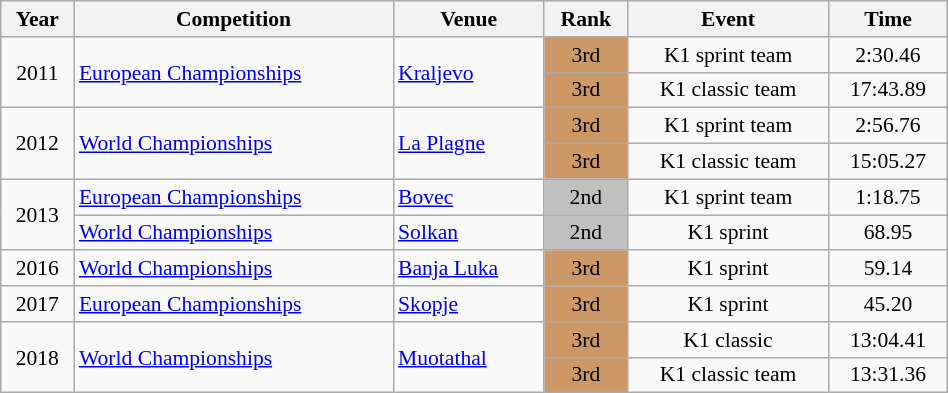<table class="wikitable" width=50% style="font-size:90%; text-align:center;">
<tr>
<th>Year</th>
<th>Competition</th>
<th>Venue</th>
<th>Rank</th>
<th>Event</th>
<th>Time</th>
</tr>
<tr>
<td rowspan=2>2011</td>
<td rowspan=2 align=left><a href='#'>European Championships</a></td>
<td rowspan=2 align=left> <a href='#'>Kraljevo</a></td>
<td bgcolor=cc9966>3rd</td>
<td>K1 sprint team</td>
<td>2:30.46</td>
</tr>
<tr>
<td bgcolor=cc9966>3rd</td>
<td>K1 classic team</td>
<td>17:43.89</td>
</tr>
<tr>
<td rowspan=2>2012</td>
<td rowspan=2 align=left><a href='#'>World Championships</a></td>
<td rowspan=2 align=left> <a href='#'>La Plagne</a></td>
<td bgcolor=cc9966>3rd</td>
<td>K1 sprint team</td>
<td>2:56.76</td>
</tr>
<tr>
<td bgcolor=cc9966>3rd</td>
<td>K1 classic team</td>
<td>15:05.27</td>
</tr>
<tr>
<td rowspan=2>2013</td>
<td align=left><a href='#'>European Championships</a></td>
<td align=left> <a href='#'>Bovec</a></td>
<td bgcolor=silver>2nd</td>
<td>K1 sprint team</td>
<td>1:18.75</td>
</tr>
<tr>
<td align=left><a href='#'>World Championships</a></td>
<td align=left> <a href='#'>Solkan</a></td>
<td bgcolor=silver>2nd</td>
<td>K1 sprint</td>
<td>68.95</td>
</tr>
<tr>
<td>2016</td>
<td align=left><a href='#'>World Championships</a></td>
<td align=left> <a href='#'>Banja Luka</a></td>
<td bgcolor=cc9966>3rd</td>
<td>K1 sprint</td>
<td>59.14</td>
</tr>
<tr>
<td>2017</td>
<td align=left><a href='#'>European Championships</a></td>
<td align=left> <a href='#'>Skopje</a></td>
<td bgcolor=cc9966>3rd</td>
<td>K1 sprint</td>
<td>45.20</td>
</tr>
<tr>
<td rowspan=2>2018</td>
<td rowspan=2 align=left><a href='#'>World Championships</a></td>
<td rowspan=2 align=left> <a href='#'>Muotathal</a></td>
<td bgcolor=cc9966>3rd</td>
<td>K1 classic</td>
<td>13:04.41</td>
</tr>
<tr>
<td bgcolor=cc9966>3rd</td>
<td>K1 classic team</td>
<td>13:31.36</td>
</tr>
</table>
